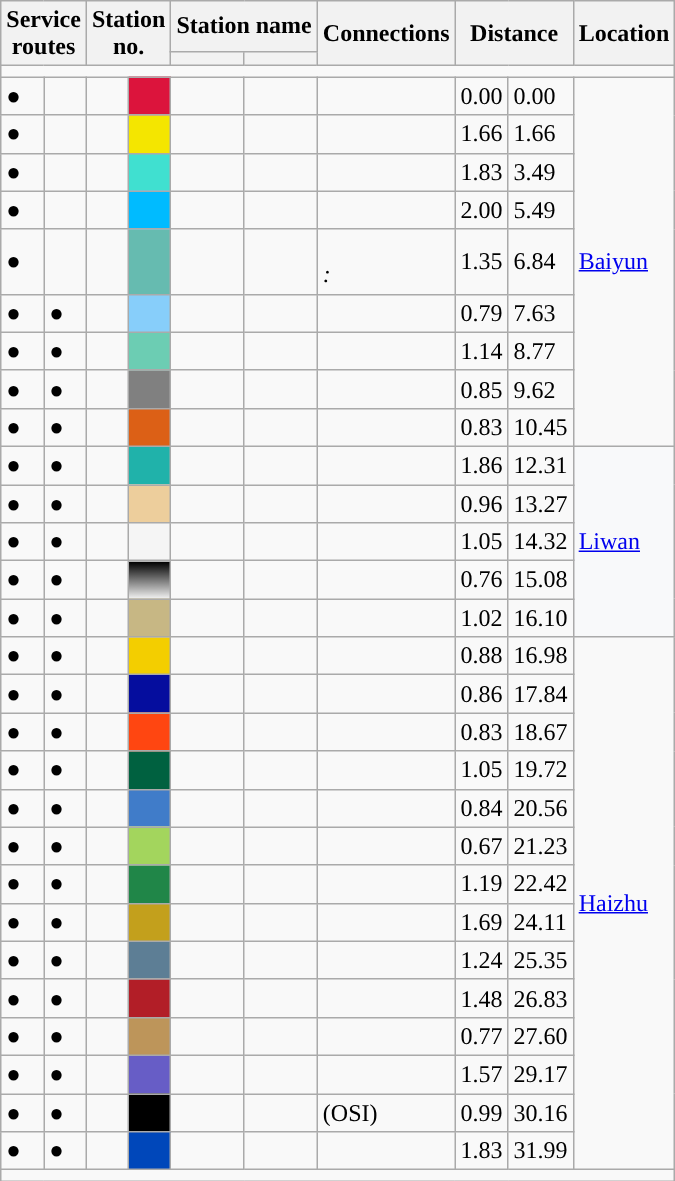<table class="wikitable">
<tr>
<th colspan="2" rowspan="2">Service<br>routes</th>
<th rowspan="2" colspan="2">Station<br>no.</th>
<th colspan="2">Station name</th>
<th rowspan="2">Connections</th>
<th colspan="2" rowspan="2">Distance<br></th>
<th rowspan="2">Location</th>
</tr>
<tr>
<th></th>
<th></th>
</tr>
<tr style="background:#">
<td colspan="10"></td>
</tr>
<tr>
<td>●</td>
<td></td>
<td></td>
<td style="background:#dc143c;"></td>
<td></td>
<td></td>
<td></td>
<td>0.00</td>
<td>0.00</td>
<td rowspan="9"><a href='#'>Baiyun</a></td>
</tr>
<tr>
<td>●</td>
<td></td>
<td></td>
<td style="background:#f4e600;"></td>
<td></td>
<td></td>
<td></td>
<td>1.66</td>
<td>1.66</td>
</tr>
<tr>
<td>●</td>
<td></td>
<td></td>
<td style="background:#40e0d0;"></td>
<td></td>
<td></td>
<td></td>
<td>1.83</td>
<td>3.49</td>
</tr>
<tr>
<td>●</td>
<td></td>
<td></td>
<td style="background:#00bbff;"></td>
<td></td>
<td></td>
<td></td>
<td>2.00</td>
<td>5.49</td>
</tr>
<tr>
<td>●</td>
<td></td>
<td></td>
<td style="background:#66bbb0;"></td>
<td></td>
<td></td>
<td><br><em>:    </em></td>
<td>1.35</td>
<td>6.84</td>
</tr>
<tr>
<td>●</td>
<td>●</td>
<td></td>
<td style="background:#87cefa;"></td>
<td></td>
<td></td>
<td> </td>
<td>0.79</td>
<td>7.63</td>
</tr>
<tr>
<td>●</td>
<td>●</td>
<td></td>
<td style="background:#6ccdb3;"></td>
<td></td>
<td></td>
<td></td>
<td>1.14</td>
<td>8.77</td>
</tr>
<tr>
<td>●</td>
<td>●</td>
<td></td>
<td style="background:grey;"></td>
<td></td>
<td></td>
<td></td>
<td>0.85</td>
<td>9.62</td>
</tr>
<tr>
<td>●</td>
<td>●</td>
<td></td>
<td style="background:#dc6016;"></td>
<td></td>
<td></td>
<td></td>
<td>0.83</td>
<td>10.45</td>
</tr>
<tr>
<td>●</td>
<td>●</td>
<td></td>
<td style="background:#20b2aa;"></td>
<td></td>
<td></td>
<td> </td>
<td>1.86</td>
<td>12.31</td>
<td style="background-color: #f8f9fa;" rowspan="5"><a href='#'>Liwan</a></td>
</tr>
<tr>
<td>●</td>
<td>●</td>
<td></td>
<td style="background:#edce9c"></td>
<td></td>
<td></td>
<td>   </td>
<td>0.96</td>
<td>13.27</td>
</tr>
<tr>
<td>●</td>
<td>●</td>
<td></td>
<td style="background:#F5F5F5;"></td>
<td></td>
<td></td>
<td> </td>
<td>1.05</td>
<td>14.32</td>
</tr>
<tr>
<td>●</td>
<td>●</td>
<td></td>
<td style="background-image: linear-gradient(to bottom, #000000, #F5F5F5);"></td>
<td></td>
<td></td>
<td></td>
<td>0.76</td>
<td>15.08</td>
</tr>
<tr>
<td>●</td>
<td>●</td>
<td></td>
<td style="background:#c7b784"></td>
<td></td>
<td></td>
<td> </td>
<td>1.02</td>
<td>16.10</td>
</tr>
<tr>
<td>●</td>
<td>●</td>
<td></td>
<td style="background:#f3ce00"></td>
<td></td>
<td></td>
<td></td>
<td>0.88</td>
<td>16.98</td>
<td rowspan=14><a href='#'>Haizhu</a></td>
</tr>
<tr>
<td>●</td>
<td>●</td>
<td></td>
<td style="background:#050D9E"></td>
<td></td>
<td></td>
<td></td>
<td>0.86</td>
<td>17.84</td>
</tr>
<tr>
<td>●</td>
<td>●</td>
<td></td>
<td style="background:#FF4611"></td>
<td></td>
<td></td>
<td> </td>
<td>0.83</td>
<td>18.67</td>
</tr>
<tr>
<td>●</td>
<td>●</td>
<td></td>
<td style="background:#006140"></td>
<td></td>
<td></td>
<td></td>
<td>1.05</td>
<td>19.72</td>
</tr>
<tr>
<td>●</td>
<td>●</td>
<td></td>
<td style="background:#407CC9"></td>
<td></td>
<td></td>
<td> </td>
<td>0.84</td>
<td>20.56</td>
</tr>
<tr>
<td>●</td>
<td>●</td>
<td></td>
<td style="background:#A3D55D"></td>
<td></td>
<td></td>
<td></td>
<td>0.67</td>
<td>21.23</td>
</tr>
<tr>
<td>●</td>
<td>●</td>
<td></td>
<td style="background:#208648"></td>
<td></td>
<td></td>
<td></td>
<td>1.19</td>
<td>22.42</td>
</tr>
<tr>
<td>●</td>
<td>●</td>
<td></td>
<td style="background:#C3A01C"></td>
<td></td>
<td></td>
<td></td>
<td>1.69</td>
<td>24.11</td>
</tr>
<tr>
<td>●</td>
<td>●</td>
<td></td>
<td style="background:#5D7E95"></td>
<td></td>
<td></td>
<td> </td>
<td>1.24</td>
<td>25.35</td>
</tr>
<tr>
<td>●</td>
<td>●</td>
<td></td>
<td style="background:#B21E27"></td>
<td></td>
<td></td>
<td> </td>
<td>1.48</td>
<td>26.83</td>
</tr>
<tr>
<td>●</td>
<td>●</td>
<td></td>
<td style="background:#BD955A"></td>
<td></td>
<td></td>
<td> <br></td>
<td>0.77</td>
<td>27.60</td>
</tr>
<tr>
<td>●</td>
<td>●</td>
<td></td>
<td style="background:#675dc6"></td>
<td></td>
<td></td>
<td></td>
<td>1.57</td>
<td>29.17</td>
</tr>
<tr>
<td>●</td>
<td>●</td>
<td></td>
<td style="background:#000000"></td>
<td></td>
<td></td>
<td>  (OSI) </td>
<td>0.99</td>
<td>30.16</td>
</tr>
<tr>
<td>●</td>
<td>●</td>
<td></td>
<td style="background:#0047BA"></td>
<td></td>
<td></td>
<td> <br> </td>
<td>1.83</td>
<td>31.99</td>
</tr>
<tr style="background:#">
<td colspan="10"></td>
</tr>
</table>
